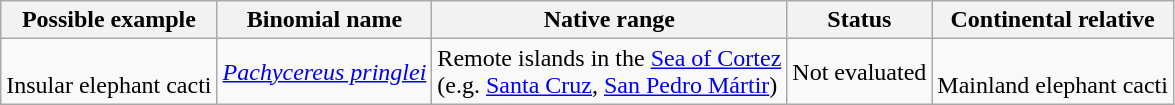<table class=wikitable>
<tr>
<th>Possible example</th>
<th>Binomial name</th>
<th>Native range</th>
<th>Status</th>
<th>Continental relative</th>
</tr>
<tr>
<td><br>Insular elephant cacti</td>
<td><em><a href='#'>Pachycereus pringlei</a></em></td>
<td>Remote islands in the <a href='#'>Sea of Cortez</a><br>(e.g. <a href='#'>Santa Cruz</a>, <a href='#'>San Pedro Mártir</a>)</td>
<td>Not evaluated</td>
<td><br>Mainland elephant cacti</td>
</tr>
</table>
